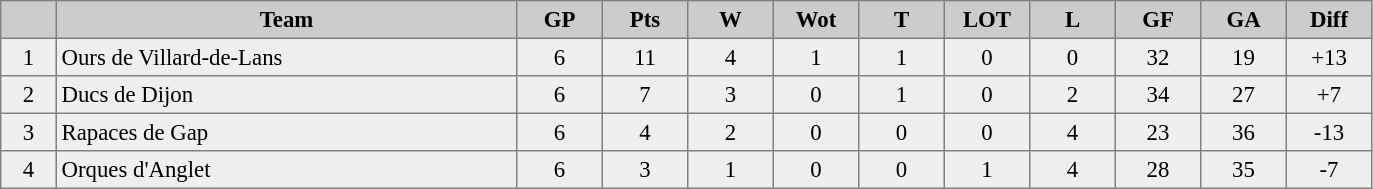<table cellpadding="3" cellspacing="0" border="1" style="font-size: 95%; border: gray solid 1px; border-collapse: collapse; text-align:center;">
<tr bgcolor="#CCCCCC">
<th width="30"></th>
<th width="300">Team</th>
<th width="50">GP</th>
<th width="50"><strong>Pts</strong></th>
<th width="50">W</th>
<th width="50">Wot</th>
<th width="50">T</th>
<th width="50">LOT</th>
<th width="50">L</th>
<th width="50">GF</th>
<th width="50">GA</th>
<th width="50">Diff</th>
</tr>
<tr bgcolor="#EFEFEF">
<td>1</td>
<td align="left">Ours de Villard-de-Lans</td>
<td>6</td>
<td>11</td>
<td>4</td>
<td>1</td>
<td>1</td>
<td>0</td>
<td>0</td>
<td>32</td>
<td>19</td>
<td>+13</td>
</tr>
<tr bgcolor="#EFEFEF">
<td>2</td>
<td align="left">Ducs de Dijon</td>
<td>6</td>
<td>7</td>
<td>3</td>
<td>0</td>
<td>1</td>
<td>0</td>
<td>2</td>
<td>34</td>
<td>27</td>
<td>+7</td>
</tr>
<tr bgcolor="#EFEFEF">
<td>3</td>
<td align="left">Rapaces de Gap</td>
<td>6</td>
<td>4</td>
<td>2</td>
<td>0</td>
<td>0</td>
<td>0</td>
<td>4</td>
<td>23</td>
<td>36</td>
<td>-13</td>
</tr>
<tr bgcolor="#EFEFEF">
<td>4</td>
<td align="left">Orques d'Anglet</td>
<td>6</td>
<td>3</td>
<td>1</td>
<td>0</td>
<td>0</td>
<td>1</td>
<td>4</td>
<td>28</td>
<td>35</td>
<td>-7</td>
</tr>
</table>
